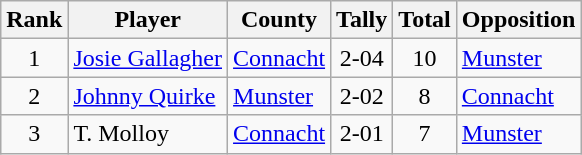<table class="wikitable">
<tr>
<th>Rank</th>
<th>Player</th>
<th>County</th>
<th>Tally</th>
<th>Total</th>
<th>Opposition</th>
</tr>
<tr>
<td rowspan=1 align=center>1</td>
<td><a href='#'>Josie Gallagher</a></td>
<td><a href='#'>Connacht</a></td>
<td align=center>2-04</td>
<td align=center>10</td>
<td><a href='#'>Munster</a></td>
</tr>
<tr>
<td rowspan=1 align=center>2</td>
<td><a href='#'>Johnny Quirke</a></td>
<td><a href='#'>Munster</a></td>
<td align=center>2-02</td>
<td align=center>8</td>
<td><a href='#'>Connacht</a></td>
</tr>
<tr>
<td rowspan=1 align=center>3</td>
<td>T. Molloy</td>
<td><a href='#'>Connacht</a></td>
<td align=center>2-01</td>
<td align=center>7</td>
<td><a href='#'>Munster</a></td>
</tr>
</table>
